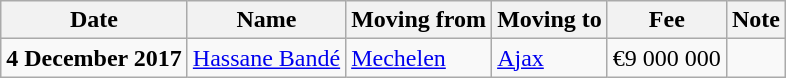<table class="wikitable sortable">
<tr>
<th>Date</th>
<th>Name</th>
<th>Moving from</th>
<th>Moving to</th>
<th>Fee</th>
<th>Note</th>
</tr>
<tr>
<td><strong>4 December 2017</strong></td>
<td> <a href='#'>Hassane Bandé</a></td>
<td> <a href='#'>Mechelen</a></td>
<td> <a href='#'>Ajax</a></td>
<td>€9 000 000 </td>
<td></td>
</tr>
</table>
